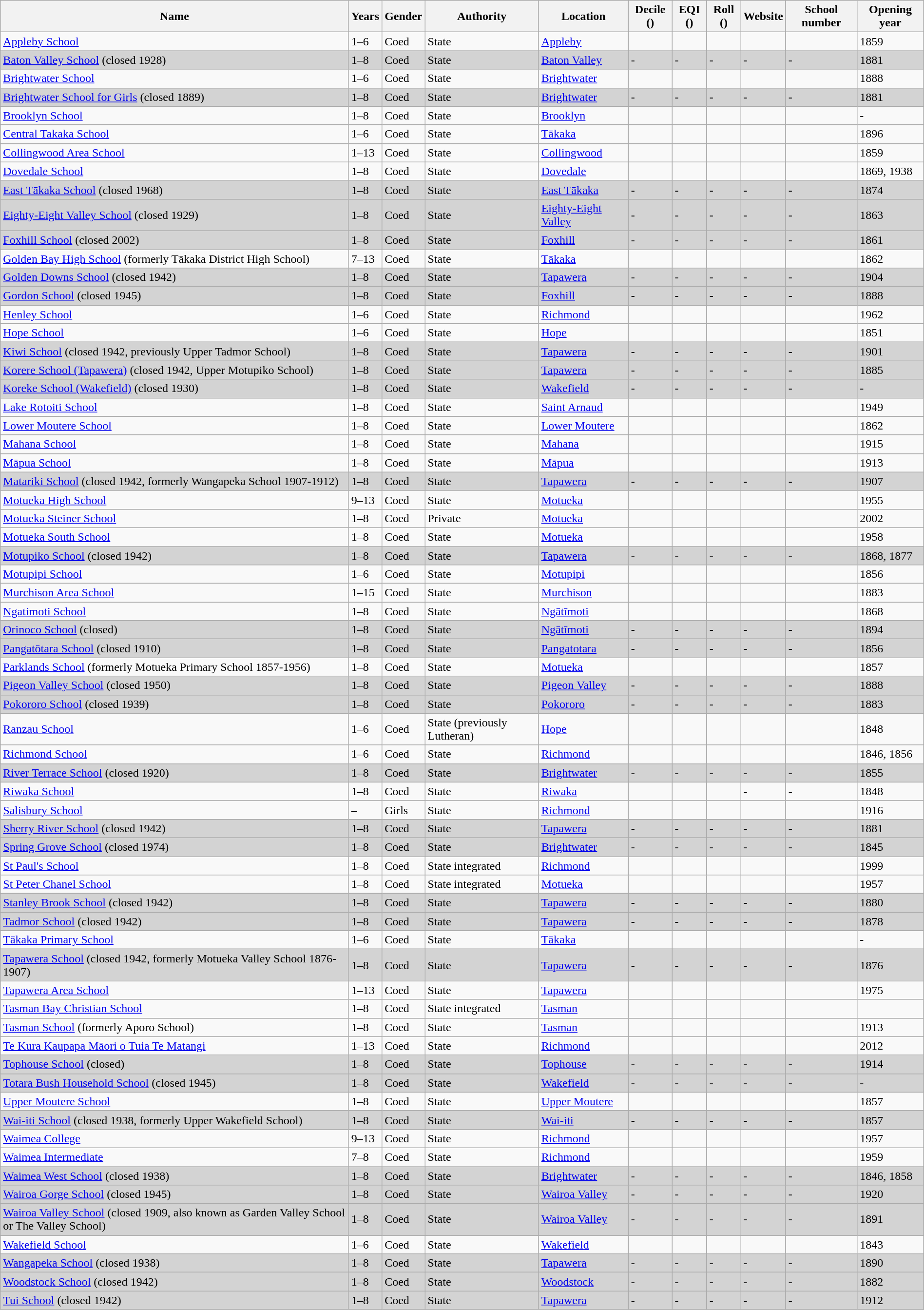<table class="wikitable sortable" width="100%">
<tr>
<th !data-sort-type=text>Name</th>
<th data-sort-type=text>Years</th>
<th data-sort-type=text>Gender</th>
<th data-sort-type=text>Authority</th>
<th data-sort-type=text>Location</th>
<th data-sort-type=number>Decile ()</th>
<th data-sort-type=number>EQI ()</th>
<th data-sort-type=number>Roll ()</th>
<th data-sort-type=text>Website</th>
<th data-sort-type=text>School number</th>
<th data-sort-type=text>Opening year</th>
</tr>
<tr>
<td><a href='#'>Appleby School</a></td>
<td>1–6</td>
<td>Coed</td>
<td>State</td>
<td><a href='#'>Appleby</a></td>
<td></td>
<td></td>
<td></td>
<td></td>
<td></td>
<td>1859</td>
</tr>
<tr style="background:Lightgrey;">
<td><a href='#'>Baton Valley School</a> (closed 1928)</td>
<td>1–8</td>
<td>Coed</td>
<td>State</td>
<td><a href='#'>Baton Valley</a></td>
<td>-</td>
<td>-</td>
<td>-</td>
<td>-</td>
<td>-</td>
<td>1881</td>
</tr>
<tr>
<td><a href='#'>Brightwater School</a></td>
<td>1–6</td>
<td>Coed</td>
<td>State</td>
<td><a href='#'>Brightwater</a></td>
<td></td>
<td></td>
<td></td>
<td></td>
<td></td>
<td>1888</td>
</tr>
<tr style="background:Lightgrey;">
<td><a href='#'>Brightwater School for Girls</a> (closed 1889)</td>
<td>1–8</td>
<td>Coed</td>
<td>State</td>
<td><a href='#'>Brightwater</a></td>
<td>-</td>
<td>-</td>
<td>-</td>
<td>-</td>
<td>-</td>
<td>1881</td>
</tr>
<tr>
<td><a href='#'>Brooklyn School</a></td>
<td>1–8</td>
<td>Coed</td>
<td>State</td>
<td><a href='#'>Brooklyn</a></td>
<td></td>
<td></td>
<td></td>
<td></td>
<td></td>
<td>-</td>
</tr>
<tr>
<td><a href='#'>Central Takaka School</a></td>
<td>1–6</td>
<td>Coed</td>
<td>State</td>
<td><a href='#'>Tākaka</a></td>
<td></td>
<td></td>
<td></td>
<td></td>
<td></td>
<td>1896</td>
</tr>
<tr>
<td><a href='#'>Collingwood Area School</a></td>
<td>1–13</td>
<td>Coed</td>
<td>State</td>
<td><a href='#'>Collingwood</a></td>
<td></td>
<td></td>
<td></td>
<td></td>
<td></td>
<td>1859</td>
</tr>
<tr>
<td><a href='#'>Dovedale School</a></td>
<td>1–8</td>
<td>Coed</td>
<td>State</td>
<td><a href='#'>Dovedale</a></td>
<td></td>
<td></td>
<td></td>
<td></td>
<td></td>
<td>1869, 1938</td>
</tr>
<tr style="background:Lightgrey;">
<td><a href='#'>East Tākaka School</a> (closed 1968)</td>
<td>1–8</td>
<td>Coed</td>
<td>State</td>
<td><a href='#'>East Tākaka</a></td>
<td>-</td>
<td>-</td>
<td>-</td>
<td>-</td>
<td>-</td>
<td>1874</td>
</tr>
<tr style="background:Lightgrey;">
<td><a href='#'>Eighty-Eight Valley School</a> (closed 1929)</td>
<td>1–8</td>
<td>Coed</td>
<td>State</td>
<td><a href='#'>Eighty-Eight Valley</a></td>
<td>-</td>
<td>-</td>
<td>-</td>
<td>-</td>
<td>-</td>
<td>1863</td>
</tr>
<tr style="background:Lightgrey;">
<td><a href='#'>Foxhill School</a> (closed 2002)</td>
<td>1–8</td>
<td>Coed</td>
<td>State</td>
<td><a href='#'>Foxhill</a></td>
<td>-</td>
<td>-</td>
<td>-</td>
<td>-</td>
<td>-</td>
<td>1861</td>
</tr>
<tr>
<td><a href='#'>Golden Bay High School</a> (formerly Tākaka District High School)</td>
<td>7–13</td>
<td>Coed</td>
<td>State</td>
<td><a href='#'>Tākaka</a></td>
<td></td>
<td></td>
<td></td>
<td></td>
<td></td>
<td>1862</td>
</tr>
<tr style="background:Lightgrey;">
<td><a href='#'>Golden Downs School</a> (closed 1942)</td>
<td>1–8</td>
<td>Coed</td>
<td>State</td>
<td><a href='#'>Tapawera</a></td>
<td>-</td>
<td>-</td>
<td>-</td>
<td>-</td>
<td>-</td>
<td>1904</td>
</tr>
<tr style="background:Lightgrey;">
<td><a href='#'>Gordon School</a> (closed 1945)</td>
<td>1–8</td>
<td>Coed</td>
<td>State</td>
<td><a href='#'>Foxhill</a></td>
<td>-</td>
<td>-</td>
<td>-</td>
<td>-</td>
<td>-</td>
<td>1888</td>
</tr>
<tr>
<td><a href='#'>Henley School</a></td>
<td>1–6</td>
<td>Coed</td>
<td>State</td>
<td><a href='#'>Richmond</a></td>
<td></td>
<td></td>
<td></td>
<td></td>
<td></td>
<td>1962</td>
</tr>
<tr>
<td><a href='#'>Hope School</a></td>
<td>1–6</td>
<td>Coed</td>
<td>State</td>
<td><a href='#'>Hope</a></td>
<td></td>
<td></td>
<td></td>
<td></td>
<td></td>
<td>1851</td>
</tr>
<tr style="background:Lightgrey;">
<td><a href='#'>Kiwi School</a> (closed 1942, previously Upper Tadmor School)</td>
<td>1–8</td>
<td>Coed</td>
<td>State</td>
<td><a href='#'>Tapawera</a></td>
<td>-</td>
<td>-</td>
<td>-</td>
<td>-</td>
<td>-</td>
<td>1901</td>
</tr>
<tr style="background:Lightgrey;">
<td><a href='#'>Korere School (Tapawera)</a> (closed 1942, Upper Motupiko School)</td>
<td>1–8</td>
<td>Coed</td>
<td>State</td>
<td><a href='#'>Tapawera</a></td>
<td>-</td>
<td>-</td>
<td>-</td>
<td>-</td>
<td>-</td>
<td>1885</td>
</tr>
<tr style="background:Lightgrey;">
<td><a href='#'>Koreke School (Wakefield)</a> (closed 1930)</td>
<td>1–8</td>
<td>Coed</td>
<td>State</td>
<td><a href='#'>Wakefield</a></td>
<td>-</td>
<td>-</td>
<td>-</td>
<td>-</td>
<td>-</td>
<td>-</td>
</tr>
<tr>
<td><a href='#'>Lake Rotoiti School</a></td>
<td>1–8</td>
<td>Coed</td>
<td>State</td>
<td><a href='#'>Saint Arnaud</a></td>
<td></td>
<td></td>
<td></td>
<td></td>
<td></td>
<td>1949</td>
</tr>
<tr>
<td><a href='#'>Lower Moutere School</a></td>
<td>1–8</td>
<td>Coed</td>
<td>State</td>
<td><a href='#'>Lower Moutere</a></td>
<td></td>
<td></td>
<td></td>
<td></td>
<td></td>
<td>1862</td>
</tr>
<tr>
<td><a href='#'>Mahana School</a></td>
<td>1–8</td>
<td>Coed</td>
<td>State</td>
<td><a href='#'>Mahana</a></td>
<td></td>
<td></td>
<td></td>
<td></td>
<td></td>
<td>1915</td>
</tr>
<tr>
<td><a href='#'>Māpua School</a></td>
<td>1–8</td>
<td>Coed</td>
<td>State</td>
<td><a href='#'>Māpua</a></td>
<td></td>
<td></td>
<td></td>
<td></td>
<td></td>
<td>1913</td>
</tr>
<tr style="background:Lightgrey;">
<td><a href='#'>Matariki School</a> (closed 1942, formerly Wangapeka School 1907-1912)</td>
<td>1–8</td>
<td>Coed</td>
<td>State</td>
<td><a href='#'>Tapawera</a></td>
<td>-</td>
<td>-</td>
<td>-</td>
<td>-</td>
<td>-</td>
<td>1907</td>
</tr>
<tr>
<td><a href='#'>Motueka High School</a></td>
<td>9–13</td>
<td>Coed</td>
<td>State</td>
<td><a href='#'>Motueka</a></td>
<td></td>
<td></td>
<td></td>
<td></td>
<td></td>
<td>1955</td>
</tr>
<tr>
<td><a href='#'>Motueka Steiner School</a></td>
<td>1–8</td>
<td>Coed</td>
<td>Private</td>
<td><a href='#'>Motueka</a></td>
<td></td>
<td></td>
<td></td>
<td></td>
<td></td>
<td>2002</td>
</tr>
<tr>
<td><a href='#'>Motueka South School</a></td>
<td>1–8</td>
<td>Coed</td>
<td>State</td>
<td><a href='#'>Motueka</a></td>
<td></td>
<td></td>
<td></td>
<td></td>
<td></td>
<td>1958</td>
</tr>
<tr style="background:Lightgrey;">
<td><a href='#'>Motupiko School</a> (closed 1942)</td>
<td>1–8</td>
<td>Coed</td>
<td>State</td>
<td><a href='#'>Tapawera</a></td>
<td>-</td>
<td>-</td>
<td>-</td>
<td>-</td>
<td>-</td>
<td>1868, 1877</td>
</tr>
<tr>
<td><a href='#'>Motupipi School</a></td>
<td>1–6</td>
<td>Coed</td>
<td>State</td>
<td><a href='#'>Motupipi</a></td>
<td></td>
<td></td>
<td></td>
<td></td>
<td></td>
<td>1856</td>
</tr>
<tr>
<td><a href='#'>Murchison Area School</a></td>
<td>1–15</td>
<td>Coed</td>
<td>State</td>
<td><a href='#'>Murchison</a></td>
<td></td>
<td></td>
<td></td>
<td></td>
<td></td>
<td>1883</td>
</tr>
<tr>
<td><a href='#'>Ngatimoti School</a></td>
<td>1–8</td>
<td>Coed</td>
<td>State</td>
<td><a href='#'>Ngātīmoti</a></td>
<td></td>
<td></td>
<td></td>
<td></td>
<td></td>
<td>1868</td>
</tr>
<tr style="background:Lightgrey;">
<td><a href='#'>Orinoco School</a> (closed)</td>
<td>1–8</td>
<td>Coed</td>
<td>State</td>
<td><a href='#'>Ngātīmoti</a></td>
<td>-</td>
<td>-</td>
<td>-</td>
<td>-</td>
<td>-</td>
<td>1894</td>
</tr>
<tr style="background:Lightgrey;">
<td><a href='#'>Pangatōtara School</a> (closed 1910)</td>
<td>1–8</td>
<td>Coed</td>
<td>State</td>
<td><a href='#'>Pangatotara</a></td>
<td>-</td>
<td>-</td>
<td>-</td>
<td>-</td>
<td>-</td>
<td>1856</td>
</tr>
<tr>
<td><a href='#'>Parklands School</a> (formerly Motueka Primary School 1857-1956)</td>
<td>1–8</td>
<td>Coed</td>
<td>State</td>
<td><a href='#'>Motueka</a></td>
<td></td>
<td></td>
<td></td>
<td></td>
<td></td>
<td>1857</td>
</tr>
<tr style="background:Lightgrey;">
<td><a href='#'>Pigeon Valley School</a> (closed 1950)</td>
<td>1–8</td>
<td>Coed</td>
<td>State</td>
<td><a href='#'>Pigeon Valley</a></td>
<td>-</td>
<td>-</td>
<td>-</td>
<td>-</td>
<td>-</td>
<td>1888</td>
</tr>
<tr style="background:Lightgrey;">
<td><a href='#'>Pokororo School</a> (closed 1939)</td>
<td>1–8</td>
<td>Coed</td>
<td>State</td>
<td><a href='#'>Pokororo</a></td>
<td>-</td>
<td>-</td>
<td>-</td>
<td>-</td>
<td>-</td>
<td>1883</td>
</tr>
<tr>
<td><a href='#'>Ranzau School</a></td>
<td>1–6</td>
<td>Coed</td>
<td>State (previously Lutheran)</td>
<td><a href='#'>Hope</a></td>
<td></td>
<td></td>
<td></td>
<td></td>
<td></td>
<td>1848</td>
</tr>
<tr>
<td><a href='#'>Richmond School</a></td>
<td>1–6</td>
<td>Coed</td>
<td>State</td>
<td><a href='#'>Richmond</a></td>
<td></td>
<td></td>
<td></td>
<td></td>
<td></td>
<td>1846, 1856</td>
</tr>
<tr style="background:Lightgrey;">
<td><a href='#'>River Terrace School</a> (closed 1920)</td>
<td>1–8</td>
<td>Coed</td>
<td>State</td>
<td><a href='#'>Brightwater</a></td>
<td>-</td>
<td>-</td>
<td>-</td>
<td>-</td>
<td>-</td>
<td>1855</td>
</tr>
<tr>
<td><a href='#'>Riwaka School</a></td>
<td>1–8</td>
<td>Coed</td>
<td>State</td>
<td><a href='#'>Riwaka</a></td>
<td></td>
<td></td>
<td></td>
<td> -</td>
<td>- </td>
<td>1848</td>
</tr>
<tr>
<td><a href='#'>Salisbury School</a></td>
<td>–</td>
<td>Girls</td>
<td>State</td>
<td><a href='#'>Richmond</a></td>
<td></td>
<td></td>
<td></td>
<td></td>
<td></td>
<td>1916</td>
</tr>
<tr style="background:Lightgrey;">
<td><a href='#'>Sherry River School</a> (closed 1942)</td>
<td>1–8</td>
<td>Coed</td>
<td>State</td>
<td><a href='#'>Tapawera</a></td>
<td>-</td>
<td>-</td>
<td>-</td>
<td>-</td>
<td>-</td>
<td>1881</td>
</tr>
<tr style="background:Lightgrey;">
<td><a href='#'>Spring Grove School</a> (closed 1974)</td>
<td>1–8</td>
<td>Coed</td>
<td>State</td>
<td><a href='#'>Brightwater</a></td>
<td>-</td>
<td>-</td>
<td>-</td>
<td>-</td>
<td>-</td>
<td>1845</td>
</tr>
<tr>
<td><a href='#'>St Paul's School</a></td>
<td>1–8</td>
<td>Coed</td>
<td>State integrated</td>
<td><a href='#'>Richmond</a></td>
<td></td>
<td></td>
<td></td>
<td></td>
<td></td>
<td>1999</td>
</tr>
<tr>
<td><a href='#'>St Peter Chanel School</a></td>
<td>1–8</td>
<td>Coed</td>
<td>State integrated</td>
<td><a href='#'>Motueka</a></td>
<td></td>
<td></td>
<td></td>
<td></td>
<td></td>
<td>1957</td>
</tr>
<tr style="background:Lightgrey;">
<td><a href='#'>Stanley Brook School</a> (closed 1942)</td>
<td>1–8</td>
<td>Coed</td>
<td>State</td>
<td><a href='#'>Tapawera</a></td>
<td>-</td>
<td>-</td>
<td>-</td>
<td>-</td>
<td>-</td>
<td>1880</td>
</tr>
<tr style="background:Lightgrey;">
<td><a href='#'>Tadmor School</a> (closed 1942)</td>
<td>1–8</td>
<td>Coed</td>
<td>State</td>
<td><a href='#'>Tapawera</a></td>
<td>-</td>
<td>-</td>
<td>-</td>
<td>-</td>
<td>-</td>
<td>1878</td>
</tr>
<tr>
<td><a href='#'>Tākaka Primary School</a></td>
<td>1–6</td>
<td>Coed</td>
<td>State</td>
<td><a href='#'>Tākaka</a></td>
<td></td>
<td></td>
<td></td>
<td></td>
<td></td>
<td>-</td>
</tr>
<tr style="background:Lightgrey;">
<td><a href='#'>Tapawera School</a> (closed 1942, formerly Motueka Valley School 1876-1907)</td>
<td>1–8</td>
<td>Coed</td>
<td>State</td>
<td><a href='#'>Tapawera</a></td>
<td>-</td>
<td>-</td>
<td>-</td>
<td>-</td>
<td>-</td>
<td>1876</td>
</tr>
<tr>
<td><a href='#'>Tapawera Area School</a></td>
<td>1–13</td>
<td>Coed</td>
<td>State</td>
<td><a href='#'>Tapawera</a></td>
<td></td>
<td></td>
<td></td>
<td></td>
<td></td>
<td>1975</td>
</tr>
<tr>
<td><a href='#'>Tasman Bay Christian School</a></td>
<td>1–8</td>
<td>Coed</td>
<td>State integrated</td>
<td><a href='#'>Tasman</a></td>
<td></td>
<td></td>
<td></td>
<td></td>
<td></td>
<td></td>
</tr>
<tr>
<td><a href='#'>Tasman School</a> (formerly Aporo School)</td>
<td>1–8</td>
<td>Coed</td>
<td>State</td>
<td><a href='#'>Tasman</a></td>
<td></td>
<td></td>
<td></td>
<td></td>
<td></td>
<td>1913</td>
</tr>
<tr>
<td><a href='#'>Te Kura Kaupapa Māori o Tuia Te Matangi</a></td>
<td>1–13</td>
<td>Coed</td>
<td>State</td>
<td><a href='#'>Richmond</a></td>
<td></td>
<td></td>
<td></td>
<td></td>
<td></td>
<td>2012</td>
</tr>
<tr style="background:Lightgrey;">
<td><a href='#'>Tophouse School</a> (closed)</td>
<td>1–8</td>
<td>Coed</td>
<td>State</td>
<td><a href='#'>Tophouse</a></td>
<td>-</td>
<td>-</td>
<td>-</td>
<td>-</td>
<td>-</td>
<td>1914</td>
</tr>
<tr style="background:Lightgrey;">
<td><a href='#'>Totara Bush Household School</a> (closed 1945)</td>
<td>1–8</td>
<td>Coed</td>
<td>State</td>
<td><a href='#'>Wakefield</a></td>
<td>-</td>
<td>-</td>
<td>-</td>
<td>-</td>
<td>-</td>
<td>-</td>
</tr>
<tr>
<td><a href='#'>Upper Moutere School</a></td>
<td>1–8</td>
<td>Coed</td>
<td>State</td>
<td><a href='#'>Upper Moutere</a></td>
<td></td>
<td></td>
<td></td>
<td></td>
<td></td>
<td>1857</td>
</tr>
<tr style="background:Lightgrey;">
<td><a href='#'>Wai-iti School</a> (closed 1938, formerly Upper Wakefield School)</td>
<td>1–8</td>
<td>Coed</td>
<td>State</td>
<td><a href='#'>Wai-iti</a></td>
<td>-</td>
<td>-</td>
<td>-</td>
<td>-</td>
<td>-</td>
<td>1857</td>
</tr>
<tr>
<td><a href='#'>Waimea College</a></td>
<td>9–13</td>
<td>Coed</td>
<td>State</td>
<td><a href='#'>Richmond</a></td>
<td></td>
<td></td>
<td></td>
<td></td>
<td></td>
<td>1957</td>
</tr>
<tr>
<td><a href='#'>Waimea Intermediate</a></td>
<td>7–8</td>
<td>Coed</td>
<td>State</td>
<td><a href='#'>Richmond</a></td>
<td></td>
<td></td>
<td></td>
<td></td>
<td></td>
<td>1959</td>
</tr>
<tr style="background:Lightgrey;">
<td><a href='#'>Waimea West School</a> (closed 1938)</td>
<td>1–8</td>
<td>Coed</td>
<td>State</td>
<td><a href='#'>Brightwater</a></td>
<td>-</td>
<td>-</td>
<td>-</td>
<td>-</td>
<td>-</td>
<td>1846, 1858</td>
</tr>
<tr style="background:Lightgrey;">
<td><a href='#'>Wairoa Gorge School</a> (closed 1945)</td>
<td>1–8</td>
<td>Coed</td>
<td>State</td>
<td><a href='#'>Wairoa Valley</a></td>
<td>-</td>
<td>-</td>
<td>-</td>
<td>-</td>
<td>-</td>
<td>1920</td>
</tr>
<tr style="background:Lightgrey;">
<td><a href='#'>Wairoa Valley School</a> (closed 1909, also known as Garden Valley School or The Valley School)</td>
<td>1–8</td>
<td>Coed</td>
<td>State</td>
<td><a href='#'>Wairoa Valley</a></td>
<td>-</td>
<td>-</td>
<td>-</td>
<td>-</td>
<td>-</td>
<td>1891</td>
</tr>
<tr>
<td><a href='#'>Wakefield School</a></td>
<td>1–6</td>
<td>Coed</td>
<td>State</td>
<td><a href='#'>Wakefield</a></td>
<td></td>
<td></td>
<td></td>
<td></td>
<td></td>
<td>1843</td>
</tr>
<tr style="background:Lightgrey;">
<td><a href='#'>Wangapeka School</a> (closed 1938)</td>
<td>1–8</td>
<td>Coed</td>
<td>State</td>
<td><a href='#'>Tapawera</a></td>
<td>-</td>
<td>-</td>
<td>-</td>
<td>-</td>
<td>-</td>
<td>1890</td>
</tr>
<tr style="background:Lightgrey;">
<td><a href='#'>Woodstock School</a> (closed 1942)</td>
<td>1–8</td>
<td>Coed</td>
<td>State</td>
<td><a href='#'>Woodstock</a></td>
<td>-</td>
<td>-</td>
<td>-</td>
<td>-</td>
<td>-</td>
<td>1882</td>
</tr>
<tr style="background:Lightgrey;">
<td><a href='#'>Tui School</a> (closed 1942)</td>
<td>1–8</td>
<td>Coed</td>
<td>State</td>
<td><a href='#'>Tapawera</a></td>
<td>-</td>
<td>-</td>
<td>-</td>
<td>-</td>
<td>-</td>
<td>1912</td>
</tr>
</table>
